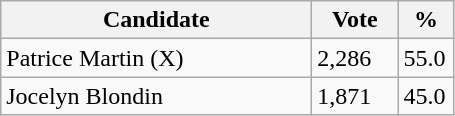<table class="wikitable">
<tr>
<th bgcolor="#DDDDFF" width="200px">Candidate</th>
<th bgcolor="#DDDDFF" width="50px">Vote</th>
<th bgcolor="#DDDDFF" width="30px">%</th>
</tr>
<tr>
<td>Patrice Martin (X)</td>
<td>2,286</td>
<td>55.0</td>
</tr>
<tr>
<td>Jocelyn Blondin</td>
<td>1,871</td>
<td>45.0</td>
</tr>
</table>
